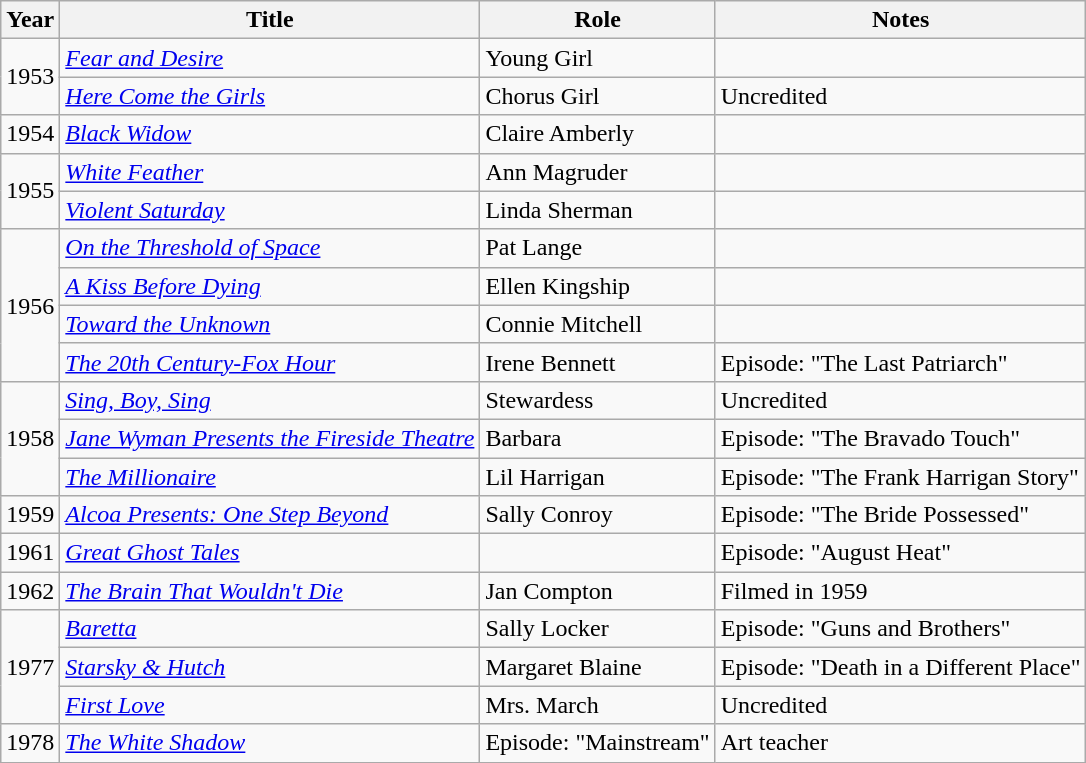<table class="wikitable sortable">
<tr>
<th>Year</th>
<th>Title</th>
<th>Role</th>
<th class = "unsortable">Notes</th>
</tr>
<tr>
<td rowspan=2>1953</td>
<td><em><a href='#'>Fear and Desire</a></em></td>
<td>Young Girl</td>
<td></td>
</tr>
<tr>
<td><em><a href='#'>Here Come the Girls</a></em></td>
<td>Chorus Girl</td>
<td>Uncredited</td>
</tr>
<tr>
<td>1954</td>
<td><em><a href='#'>Black Widow</a></em></td>
<td>Claire Amberly</td>
<td></td>
</tr>
<tr>
<td rowspan=2>1955</td>
<td><em><a href='#'>White Feather</a></em></td>
<td>Ann Magruder</td>
<td></td>
</tr>
<tr>
<td><em><a href='#'>Violent Saturday</a></em></td>
<td>Linda Sherman</td>
<td></td>
</tr>
<tr>
<td rowspan=4>1956</td>
<td><em><a href='#'>On the Threshold of Space</a></em></td>
<td>Pat Lange</td>
<td></td>
</tr>
<tr>
<td><em><a href='#'>A Kiss Before Dying</a></em></td>
<td>Ellen Kingship</td>
<td></td>
</tr>
<tr>
<td><em><a href='#'>Toward the Unknown</a></em></td>
<td>Connie Mitchell</td>
<td></td>
</tr>
<tr>
<td><em><a href='#'>The 20th Century-Fox Hour</a></em></td>
<td>Irene Bennett</td>
<td>Episode: "The Last Patriarch"</td>
</tr>
<tr>
<td rowspan=3>1958</td>
<td><em><a href='#'>Sing, Boy, Sing</a></em></td>
<td>Stewardess</td>
<td>Uncredited</td>
</tr>
<tr>
<td><em><a href='#'>Jane Wyman Presents the Fireside Theatre</a></em></td>
<td>Barbara</td>
<td>Episode: "The Bravado Touch"</td>
</tr>
<tr>
<td><em><a href='#'>The Millionaire</a></em></td>
<td>Lil Harrigan</td>
<td>Episode: "The Frank Harrigan Story"</td>
</tr>
<tr>
<td>1959</td>
<td><em><a href='#'>Alcoa Presents: One Step Beyond</a></em></td>
<td>Sally Conroy</td>
<td>Episode: "The Bride Possessed"</td>
</tr>
<tr>
<td>1961</td>
<td><em><a href='#'>Great Ghost Tales</a></em></td>
<td></td>
<td>Episode: "August Heat"</td>
</tr>
<tr>
<td>1962</td>
<td><em><a href='#'>The Brain That Wouldn't Die</a></em></td>
<td>Jan Compton</td>
<td>Filmed in 1959</td>
</tr>
<tr>
<td rowspan=3>1977</td>
<td><em><a href='#'>Baretta</a></em></td>
<td>Sally Locker</td>
<td>Episode: "Guns and Brothers"</td>
</tr>
<tr>
<td><em><a href='#'>Starsky & Hutch</a></em></td>
<td>Margaret Blaine</td>
<td>Episode: "Death in a Different Place"</td>
</tr>
<tr>
<td><em><a href='#'>First Love</a></em></td>
<td>Mrs. March</td>
<td>Uncredited</td>
</tr>
<tr>
<td>1978</td>
<td><em><a href='#'>The White Shadow</a></em></td>
<td>Episode: "Mainstream"</td>
<td>Art teacher</td>
</tr>
</table>
